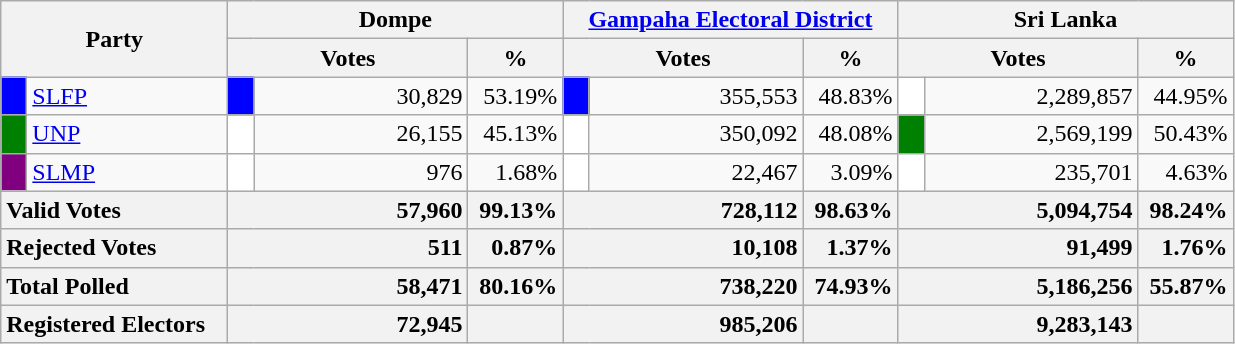<table class="wikitable">
<tr>
<th colspan="2" width="144px"rowspan="2">Party</th>
<th colspan="3" width="216px">Dompe</th>
<th colspan="3" width="216px"><a href='#'>Gampaha Electoral District</a></th>
<th colspan="3" width="216px">Sri Lanka</th>
</tr>
<tr>
<th colspan="2" width="144px">Votes</th>
<th>%</th>
<th colspan="2" width="144px">Votes</th>
<th>%</th>
<th colspan="2" width="144px">Votes</th>
<th>%</th>
</tr>
<tr>
<td style="background-color:blue;" width="10px"></td>
<td style="text-align:left;"><a href='#'>SLFP</a></td>
<td style="background-color:blue;" width="10px"></td>
<td style="text-align:right;">30,829</td>
<td style="text-align:right;">53.19%</td>
<td style="background-color:blue;" width="10px"></td>
<td style="text-align:right;">355,553</td>
<td style="text-align:right;">48.83%</td>
<td style="background-color:white;" width="10px"></td>
<td style="text-align:right;">2,289,857</td>
<td style="text-align:right;">44.95%</td>
</tr>
<tr>
<td style="background-color:green;" width="10px"></td>
<td style="text-align:left;"><a href='#'>UNP</a></td>
<td style="background-color:white;" width="10px"></td>
<td style="text-align:right;">26,155</td>
<td style="text-align:right;">45.13%</td>
<td style="background-color:white;" width="10px"></td>
<td style="text-align:right;">350,092</td>
<td style="text-align:right;">48.08%</td>
<td style="background-color:green;" width="10px"></td>
<td style="text-align:right;">2,569,199</td>
<td style="text-align:right;">50.43%</td>
</tr>
<tr>
<td style="background-color:purple;" width="10px"></td>
<td style="text-align:left;"><a href='#'>SLMP</a></td>
<td style="background-color:white;" width="10px"></td>
<td style="text-align:right;">976</td>
<td style="text-align:right;">1.68%</td>
<td style="background-color:white;" width="10px"></td>
<td style="text-align:right;">22,467</td>
<td style="text-align:right;">3.09%</td>
<td style="background-color:white;" width="10px"></td>
<td style="text-align:right;">235,701</td>
<td style="text-align:right;">4.63%</td>
</tr>
<tr>
<th colspan="2" width="144px"style="text-align:left;">Valid Votes</th>
<th style="text-align:right;"colspan="2" width="144px">57,960</th>
<th style="text-align:right;">99.13%</th>
<th style="text-align:right;"colspan="2" width="144px">728,112</th>
<th style="text-align:right;">98.63%</th>
<th style="text-align:right;"colspan="2" width="144px">5,094,754</th>
<th style="text-align:right;">98.24%</th>
</tr>
<tr>
<th colspan="2" width="144px"style="text-align:left;">Rejected Votes</th>
<th style="text-align:right;"colspan="2" width="144px">511</th>
<th style="text-align:right;">0.87%</th>
<th style="text-align:right;"colspan="2" width="144px">10,108</th>
<th style="text-align:right;">1.37%</th>
<th style="text-align:right;"colspan="2" width="144px">91,499</th>
<th style="text-align:right;">1.76%</th>
</tr>
<tr>
<th colspan="2" width="144px"style="text-align:left;">Total Polled</th>
<th style="text-align:right;"colspan="2" width="144px">58,471</th>
<th style="text-align:right;">80.16%</th>
<th style="text-align:right;"colspan="2" width="144px">738,220</th>
<th style="text-align:right;">74.93%</th>
<th style="text-align:right;"colspan="2" width="144px">5,186,256</th>
<th style="text-align:right;">55.87%</th>
</tr>
<tr>
<th colspan="2" width="144px"style="text-align:left;">Registered Electors</th>
<th style="text-align:right;"colspan="2" width="144px">72,945</th>
<th></th>
<th style="text-align:right;"colspan="2" width="144px">985,206</th>
<th></th>
<th style="text-align:right;"colspan="2" width="144px">9,283,143</th>
<th></th>
</tr>
</table>
